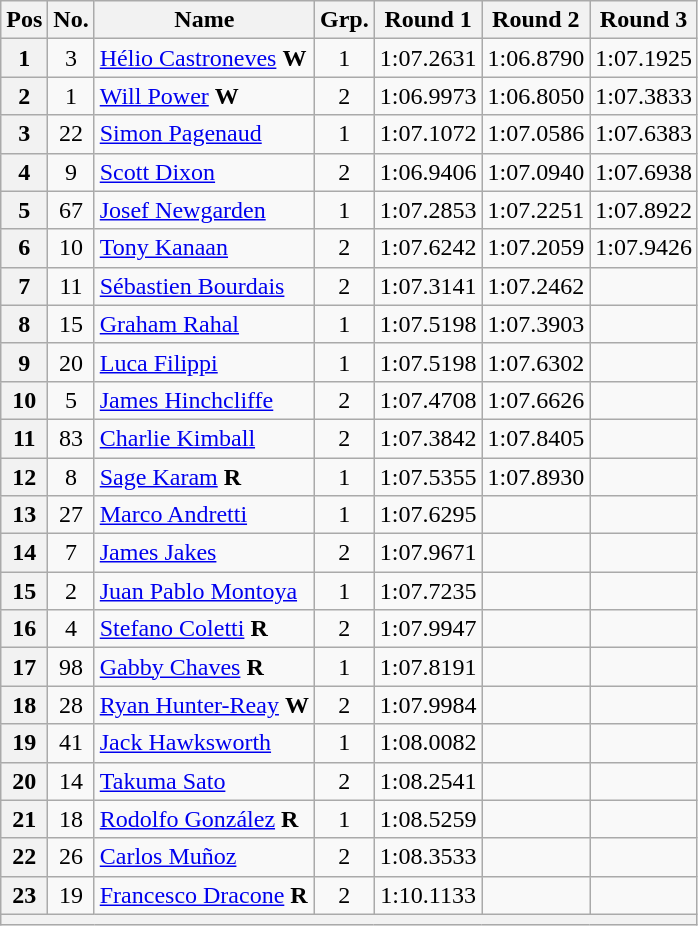<table class="wikitable sortable" "style=fontsize=95%">
<tr>
<th>Pos</th>
<th>No.</th>
<th>Name</th>
<th>Grp.</th>
<th>Round 1</th>
<th>Round 2</th>
<th>Round 3</th>
</tr>
<tr>
<th scope="row">1</th>
<td align=center>3</td>
<td> <a href='#'>Hélio Castroneves</a> <strong><span>W</span></strong></td>
<td style="text-align: center;">1</td>
<td align="center">1:07.2631</td>
<td align="center">1:06.8790</td>
<td align="center">1:07.1925</td>
</tr>
<tr>
<th scope="row">2</th>
<td align=center>1</td>
<td> <a href='#'>Will Power</a> <strong><span>W</span></strong></td>
<td style="text-align: center;">2</td>
<td align="center">1:06.9973</td>
<td align="center">1:06.8050</td>
<td align="center">1:07.3833</td>
</tr>
<tr>
<th scope="row">3</th>
<td align=center>22</td>
<td> <a href='#'>Simon Pagenaud</a></td>
<td style="text-align: center;">1</td>
<td align="center">1:07.1072</td>
<td align="center">1:07.0586</td>
<td align="center">1:07.6383</td>
</tr>
<tr>
<th scope="row">4</th>
<td align=center>9</td>
<td> <a href='#'>Scott Dixon</a></td>
<td style="text-align: center;">2</td>
<td align="center">1:06.9406</td>
<td align="center">1:07.0940</td>
<td align="center">1:07.6938</td>
</tr>
<tr>
<th scope="row">5</th>
<td align=center>67</td>
<td> <a href='#'>Josef Newgarden</a></td>
<td style="text-align: center;">1</td>
<td align="center">1:07.2853</td>
<td align="center">1:07.2251</td>
<td align="center">1:07.8922</td>
</tr>
<tr>
<th scope="row">6</th>
<td align=center>10</td>
<td> <a href='#'>Tony Kanaan</a></td>
<td style="text-align: center;">2</td>
<td align="center">1:07.6242</td>
<td align="center">1:07.2059</td>
<td align="center">1:07.9426</td>
</tr>
<tr>
<th scope="row">7</th>
<td align=center>11</td>
<td> <a href='#'>Sébastien Bourdais</a></td>
<td style="text-align: center;">2</td>
<td align="center">1:07.3141</td>
<td align="center">1:07.2462</td>
<td align="center"></td>
</tr>
<tr>
<th scope="row">8</th>
<td align=center>15</td>
<td> <a href='#'>Graham Rahal</a></td>
<td style="text-align: center;">1</td>
<td align="center">1:07.5198</td>
<td align="center">1:07.3903</td>
<td align="center"></td>
</tr>
<tr>
<th scope="row">9</th>
<td align=center>20</td>
<td> <a href='#'>Luca Filippi</a></td>
<td style="text-align: center;">1</td>
<td align="center">1:07.5198</td>
<td align="center">1:07.6302</td>
<td align="center"></td>
</tr>
<tr>
<th scope="row">10</th>
<td align=center>5</td>
<td> <a href='#'>James Hinchcliffe</a></td>
<td style="text-align: center;">2</td>
<td align="center">1:07.4708</td>
<td align="center">1:07.6626</td>
<td align="center"></td>
</tr>
<tr>
<th scope="row">11</th>
<td align=center>83</td>
<td> <a href='#'>Charlie Kimball</a></td>
<td style="text-align: center;">2</td>
<td align="center">1:07.3842</td>
<td align="center">1:07.8405</td>
<td align="center"></td>
</tr>
<tr>
<th scope="row">12</th>
<td align=center>8</td>
<td> <a href='#'>Sage Karam</a> <strong><span>R</span></strong></td>
<td style="text-align: center;">1</td>
<td align="center">1:07.5355</td>
<td align="center">1:07.8930</td>
<td align="center"></td>
</tr>
<tr>
<th scope="row">13</th>
<td align=center>27</td>
<td> <a href='#'>Marco Andretti</a></td>
<td style="text-align: center;">1</td>
<td align="center">1:07.6295</td>
<td align="center"></td>
<td align="center"></td>
</tr>
<tr>
<th scope="row">14</th>
<td align=center>7</td>
<td> <a href='#'>James Jakes</a></td>
<td style="text-align: center;">2</td>
<td align="center">1:07.9671</td>
<td align="center"></td>
<td align="center"></td>
</tr>
<tr>
<th scope="row">15</th>
<td align=center>2</td>
<td> <a href='#'>Juan Pablo Montoya</a></td>
<td style="text-align: center;">1</td>
<td align="center">1:07.7235</td>
<td align="center"></td>
<td align="center"></td>
</tr>
<tr>
<th scope="row">16</th>
<td align=center>4</td>
<td> <a href='#'>Stefano Coletti</a> <strong><span>R</span></strong></td>
<td style="text-align: center;">2</td>
<td align="center">1:07.9947</td>
<td align="center"></td>
<td align="center"></td>
</tr>
<tr>
<th scope="row">17</th>
<td align=center>98</td>
<td> <a href='#'>Gabby Chaves</a> <strong><span>R</span></strong></td>
<td style="text-align: center;">1</td>
<td align="center">1:07.8191</td>
<td align="center"></td>
<td align="center"></td>
</tr>
<tr>
<th scope="row">18</th>
<td align=center>28</td>
<td> <a href='#'>Ryan Hunter-Reay</a> <strong><span>W</span></strong></td>
<td style="text-align: center;">2</td>
<td align="center">1:07.9984</td>
<td align="center"></td>
<td align="center"></td>
</tr>
<tr>
<th scope="row">19</th>
<td align=center>41</td>
<td> <a href='#'>Jack Hawksworth</a></td>
<td style="text-align: center;">1</td>
<td align="center">1:08.0082</td>
<td align="center"></td>
<td align="center"></td>
</tr>
<tr>
<th scope="row">20</th>
<td align=center>14</td>
<td> <a href='#'>Takuma Sato</a></td>
<td style="text-align: center;">2</td>
<td align="center">1:08.2541</td>
<td align="center"></td>
<td align="center"></td>
</tr>
<tr>
<th scope="row">21</th>
<td align=center>18</td>
<td> <a href='#'>Rodolfo González</a> <strong><span>R</span></strong></td>
<td style="text-align: center;">1</td>
<td align="center">1:08.5259</td>
<td align="center"></td>
<td align="center"></td>
</tr>
<tr>
<th scope="row">22</th>
<td align=center>26</td>
<td> <a href='#'>Carlos Muñoz</a></td>
<td style="text-align: center;">2</td>
<td align="center">1:08.3533</td>
<td align="center"></td>
<td align="center"></td>
</tr>
<tr>
<th scope="row">23</th>
<td align=center>19</td>
<td> <a href='#'>Francesco Dracone</a> <strong><span>R</span></strong></td>
<td style="text-align: center;">2</td>
<td align="center">1:10.1133</td>
<td align="center"></td>
<td align="center"></td>
</tr>
<tr>
<th colspan=11 align=center></th>
</tr>
</table>
